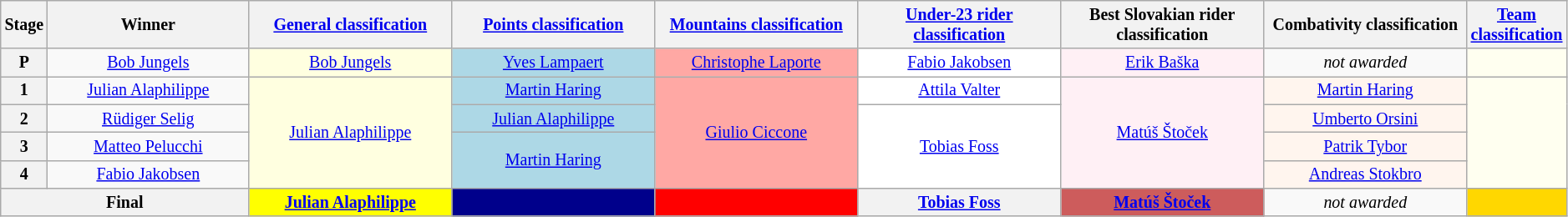<table class="wikitable" style="text-align: center; font-size:smaller;">
<tr>
<th scope="col" style="width:1%;">Stage</th>
<th scope="col" style="width:14%;">Winner</th>
<th scope="col" style="width:14%;"><a href='#'>General classification</a><br></th>
<th scope="col" style="width:14%;"><a href='#'>Points classification</a><br></th>
<th scope="col" style="width:14%;"><a href='#'>Mountains classification</a><br></th>
<th scope="col" style="width:14%;"><a href='#'>Under-23 rider classification</a><br></th>
<th scope="col" style="width:14%;">Best Slovakian rider classification<br></th>
<th scope="col" style="width:14%;">Combativity classification<br></th>
<th scope="col" style="width:14%;"><a href='#'>Team classification</a></th>
</tr>
<tr>
<th>P</th>
<td><a href='#'>Bob Jungels</a></td>
<td style="background:LightYellow;"><a href='#'>Bob Jungels</a></td>
<td style="background:LightBlue;"><a href='#'>Yves Lampaert</a></td>
<td style="background:#FFA8A4"><a href='#'>Christophe Laporte</a></td>
<td style="background:White"><a href='#'>Fabio Jakobsen</a></td>
<td style="background:LavenderBlush"><a href='#'>Erik Baška</a></td>
<td><em>not awarded</em></td>
<td style="background:Ivory;"></td>
</tr>
<tr>
<th>1</th>
<td><a href='#'>Julian Alaphilippe</a></td>
<td style="background:LightYellow;" rowspan="4"><a href='#'>Julian Alaphilippe</a></td>
<td style="background:LightBlue;"><a href='#'>Martin Haring</a></td>
<td style="background:#FFA8A4" rowspan="4"><a href='#'>Giulio Ciccone</a></td>
<td style="background:White"><a href='#'>Attila Valter</a></td>
<td style="background:LavenderBlush" rowspan="4"><a href='#'>Matúš Štoček</a></td>
<td style="background:Seashell"><a href='#'>Martin Haring</a></td>
<td style="background:Ivory;" rowspan="4"></td>
</tr>
<tr>
<th>2</th>
<td><a href='#'>Rüdiger Selig</a></td>
<td style="background:LightBlue;"><a href='#'>Julian Alaphilippe</a></td>
<td style="background:White" rowspan="3"><a href='#'>Tobias Foss</a></td>
<td style="background:Seashell"><a href='#'>Umberto Orsini</a></td>
</tr>
<tr>
<th>3</th>
<td><a href='#'>Matteo Pelucchi</a></td>
<td style="background:LightBlue;" rowspan="2"><a href='#'>Martin Haring</a></td>
<td style="background:Seashell"><a href='#'>Patrik Tybor</a></td>
</tr>
<tr>
<th>4</th>
<td><a href='#'>Fabio Jakobsen</a></td>
<td style="background:Seashell"><a href='#'>Andreas Stokbro</a></td>
</tr>
<tr>
<th colspan="2">Final</th>
<th style="background:Yellow;"><a href='#'>Julian Alaphilippe</a></th>
<th style="background:DarkBlue;"></th>
<th style="background:Red;"></th>
<th><a href='#'>Tobias Foss</a></th>
<th style="background:IndianRed;"><a href='#'>Matúš Štoček</a></th>
<td><em>not awarded</em></td>
<td style="background:Gold;"><strong></strong></td>
</tr>
</table>
